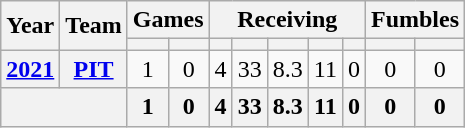<table class="wikitable" style="text-align:center;">
<tr>
<th rowspan="2">Year</th>
<th rowspan="2">Team</th>
<th colspan="2">Games</th>
<th colspan="5">Receiving</th>
<th colspan="2">Fumbles</th>
</tr>
<tr>
<th></th>
<th></th>
<th></th>
<th></th>
<th></th>
<th></th>
<th></th>
<th></th>
<th></th>
</tr>
<tr>
<th><a href='#'>2021</a></th>
<th><a href='#'>PIT</a></th>
<td>1</td>
<td>0</td>
<td>4</td>
<td>33</td>
<td>8.3</td>
<td>11</td>
<td>0</td>
<td>0</td>
<td>0</td>
</tr>
<tr>
<th colspan="2"></th>
<th>1</th>
<th>0</th>
<th>4</th>
<th>33</th>
<th>8.3</th>
<th>11</th>
<th>0</th>
<th>0</th>
<th>0</th>
</tr>
</table>
